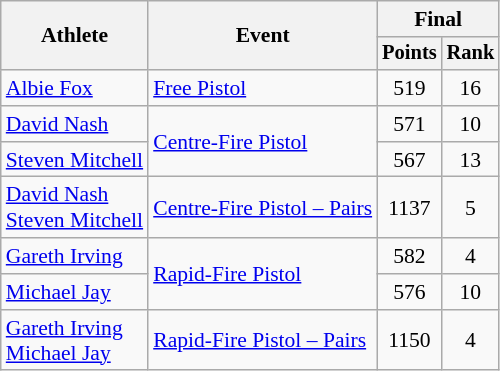<table class=wikitable style=font-size:90%>
<tr>
<th rowspan=2>Athlete</th>
<th rowspan=2>Event</th>
<th colspan=2>Final</th>
</tr>
<tr style=font-size:95%>
<th>Points</th>
<th>Rank</th>
</tr>
<tr align=center>
<td align=left><a href='#'>Albie Fox</a></td>
<td align=left><a href='#'>Free Pistol</a></td>
<td>519</td>
<td>16</td>
</tr>
<tr align=center>
<td align=left><a href='#'>David Nash</a></td>
<td align=left rowspan=2><a href='#'>Centre-Fire Pistol</a></td>
<td>571</td>
<td>10</td>
</tr>
<tr align=center>
<td align=left><a href='#'>Steven Mitchell</a></td>
<td>567</td>
<td>13</td>
</tr>
<tr align=center>
<td align=left><a href='#'>David Nash</a><br><a href='#'>Steven Mitchell</a></td>
<td align=left><a href='#'>Centre-Fire Pistol – Pairs</a></td>
<td>1137</td>
<td>5</td>
</tr>
<tr align=center>
<td align=left><a href='#'>Gareth Irving</a></td>
<td align=left rowspan=2><a href='#'>Rapid-Fire Pistol</a></td>
<td>582</td>
<td>4</td>
</tr>
<tr align=center>
<td align=left><a href='#'>Michael Jay</a></td>
<td>576</td>
<td>10</td>
</tr>
<tr align=center>
<td align=left><a href='#'>Gareth Irving</a><br><a href='#'>Michael Jay</a></td>
<td align=left><a href='#'>Rapid-Fire Pistol – Pairs</a></td>
<td>1150</td>
<td>4</td>
</tr>
</table>
